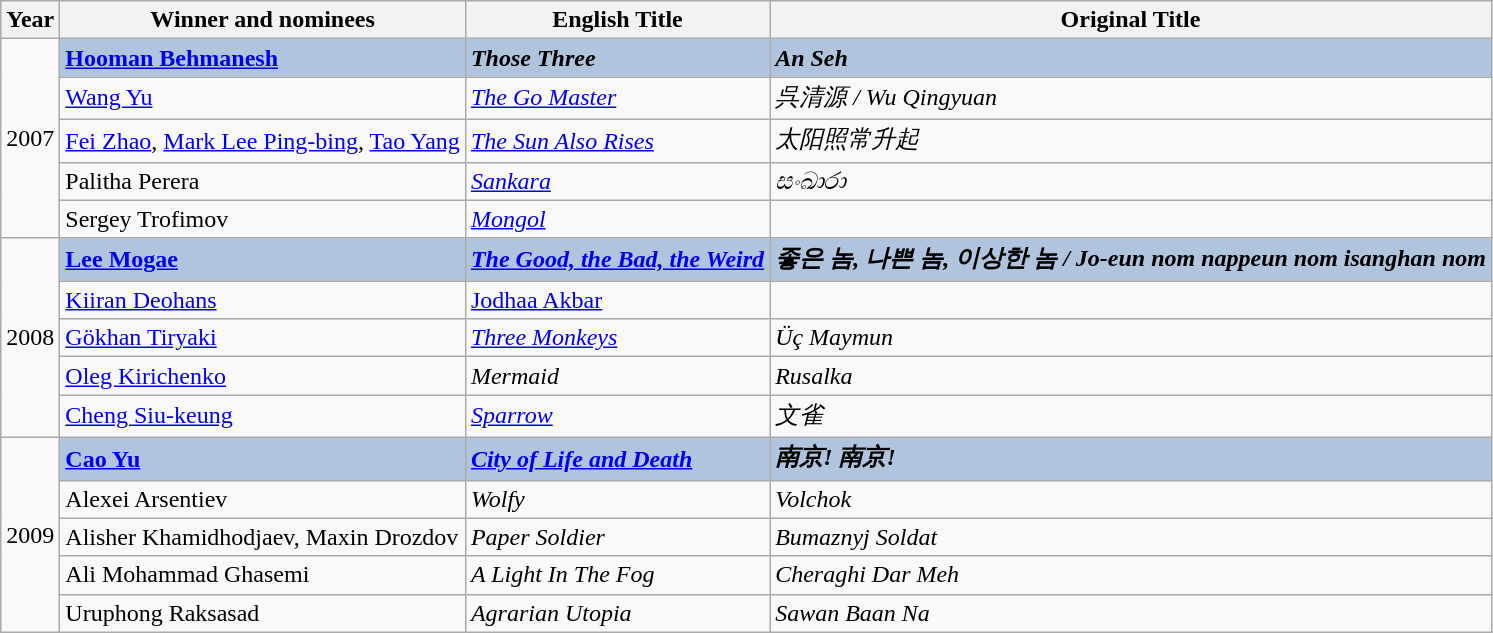<table class="wikitable">
<tr>
<th>Year</th>
<th>Winner and nominees</th>
<th>English Title</th>
<th>Original Title</th>
</tr>
<tr>
<td rowspan="5">2007</td>
<td style="background:#B0C4DE;"><strong> <a href='#'>Hooman Behmanesh</a></strong></td>
<td style="background:#B0C4DE;"><strong><em>Those Three</em></strong></td>
<td style="background:#B0C4DE;"><strong><em>An Seh</em></strong></td>
</tr>
<tr>
<td> <a href='#'>Wang Yu</a></td>
<td><em><a href='#'>The Go Master</a></em></td>
<td><em>呉清源 / Wu Qingyuan</em></td>
</tr>
<tr>
<td> <a href='#'>Fei Zhao</a>, <a href='#'>Mark Lee Ping-bing</a>, <a href='#'>Tao Yang</a></td>
<td><em><a href='#'>The Sun Also Rises</a></em></td>
<td><em>太阳照常升起</em></td>
</tr>
<tr>
<td> Palitha Perera</td>
<td><em><a href='#'>Sankara</a></em></td>
<td><em>සංඛාරා</em></td>
</tr>
<tr>
<td> Sergey Trofimov</td>
<td><a href='#'><em>Mongol</em></a></td>
<td></td>
</tr>
<tr>
<td rowspan="5">2008</td>
<td style="background:#B0C4DE;"><strong> <a href='#'>Lee Mogae</a></strong></td>
<td style="background:#B0C4DE;"><strong><em><a href='#'>The Good, the Bad, the Weird</a></em></strong></td>
<td style="background:#B0C4DE;"><strong><em>좋은 놈, 나쁜 놈, 이상한 놈 / Jo-eun nom nappeun nom isanghan nom</em></strong></td>
</tr>
<tr>
<td> <a href='#'>Kiiran Deohans</a></td>
<td><a href='#'>Jodhaa Akbar</a></td>
<td></td>
</tr>
<tr>
<td> <a href='#'>Gökhan Tiryaki</a></td>
<td><em><a href='#'>Three Monkeys</a></em></td>
<td><em>Üç  Maymun</em></td>
</tr>
<tr>
<td> <a href='#'>Oleg Kirichenko</a></td>
<td><em>Mermaid</em></td>
<td><em>Rusalka</em></td>
</tr>
<tr>
<td> <a href='#'>Cheng Siu-keung</a></td>
<td><a href='#'><em>Sparrow</em></a></td>
<td><em>文雀</em></td>
</tr>
<tr>
<td rowspan="5">2009</td>
<td style="background:#B0C4DE;"><strong> <a href='#'>Cao Yu</a></strong></td>
<td style="background:#B0C4DE;"><strong><em><a href='#'>City of Life and Death</a></em></strong></td>
<td style="background:#B0C4DE;"><strong><em>南京! 南京!</em></strong></td>
</tr>
<tr>
<td> Alexei Arsentiev</td>
<td><em>Wolfy</em></td>
<td><em>Volchok</em></td>
</tr>
<tr>
<td> Alisher Khamidhodjaev, Maxin Drozdov</td>
<td><em>Paper Soldier</em></td>
<td><em>Bumaznyj Soldat</em></td>
</tr>
<tr>
<td> Ali Mohammad Ghasemi</td>
<td><em>A Light In The Fog</em></td>
<td><em>Cheraghi Dar Meh</em></td>
</tr>
<tr>
<td> Uruphong Raksasad</td>
<td><em>Agrarian Utopia</em></td>
<td><em>Sawan Baan Na</em></td>
</tr>
</table>
